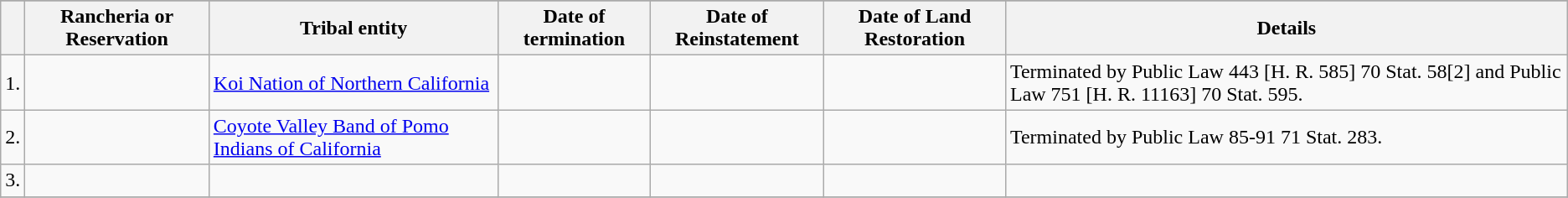<table class="wikitable sortable">
<tr>
</tr>
<tr>
<th></th>
<th>Rancheria or Reservation</th>
<th>Tribal entity</th>
<th>Date of termination</th>
<th>Date of Reinstatement</th>
<th>Date of Land Restoration</th>
<th>Details</th>
</tr>
<tr>
<td>1.</td>
<td></td>
<td><a href='#'>Koi Nation of Northern California</a></td>
<td></td>
<td></td>
<td></td>
<td>Terminated by Public Law 443 [H. R. 585] 70 Stat. 58[2] and Public Law 751 [H. R. 11163] 70 Stat. 595.</td>
</tr>
<tr>
<td>2.</td>
<td></td>
<td><a href='#'>Coyote Valley Band of Pomo Indians of California</a></td>
<td></td>
<td></td>
<td></td>
<td>Terminated by Public Law 85-91  71 Stat. 283.</td>
</tr>
<tr>
<td>3.</td>
<td></td>
<td></td>
<td></td>
<td></td>
<td></td>
<td></td>
</tr>
<tr>
</tr>
</table>
